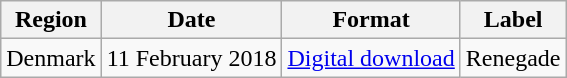<table class=wikitable>
<tr>
<th>Region</th>
<th>Date</th>
<th>Format</th>
<th>Label</th>
</tr>
<tr>
<td>Denmark</td>
<td>11 February 2018</td>
<td><a href='#'>Digital download</a></td>
<td>Renegade</td>
</tr>
</table>
